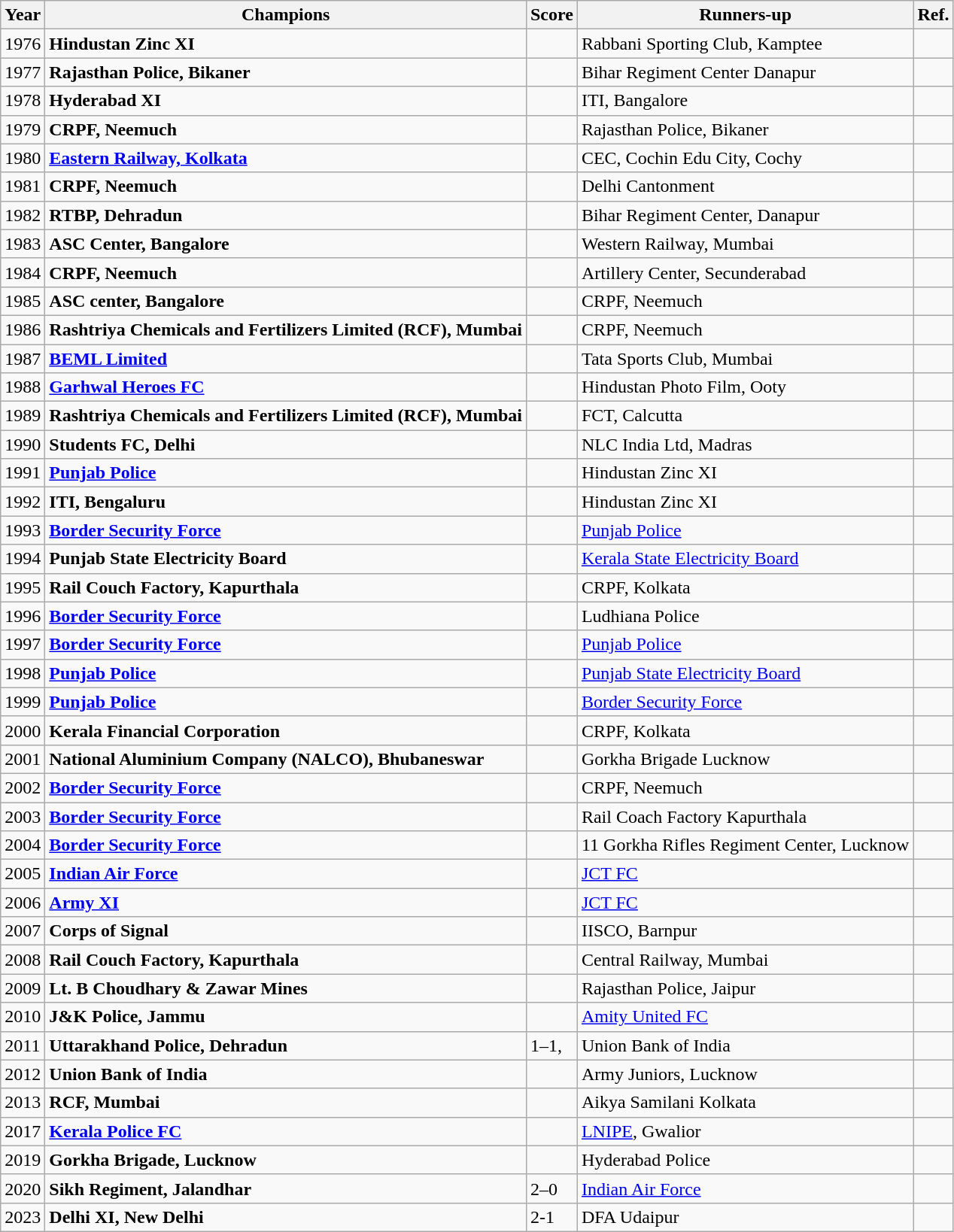<table class="wikitable">
<tr>
<th>Year</th>
<th>Champions</th>
<th>Score</th>
<th>Runners-up</th>
<th>Ref.</th>
</tr>
<tr>
<td>1976</td>
<td><strong>Hindustan Zinc XI</strong></td>
<td></td>
<td>Rabbani Sporting Club, Kamptee</td>
<td></td>
</tr>
<tr>
<td>1977</td>
<td><strong>Rajasthan Police, Bikaner</strong></td>
<td></td>
<td>Bihar Regiment Center Danapur</td>
<td></td>
</tr>
<tr>
<td>1978</td>
<td><strong>Hyderabad XI</strong></td>
<td></td>
<td>ITI, Bangalore</td>
<td></td>
</tr>
<tr>
<td>1979</td>
<td><strong>CRPF, Neemuch</strong></td>
<td></td>
<td>Rajasthan Police, Bikaner</td>
<td></td>
</tr>
<tr>
<td>1980</td>
<td><strong><a href='#'>Eastern Railway, Kolkata</a></strong></td>
<td></td>
<td>CEC, Cochin Edu City, Cochy</td>
<td></td>
</tr>
<tr>
<td>1981</td>
<td><strong>CRPF, Neemuch</strong></td>
<td></td>
<td>Delhi Cantonment</td>
<td></td>
</tr>
<tr>
<td>1982</td>
<td><strong>RTBP, Dehradun</strong></td>
<td></td>
<td>Bihar Regiment Center, Danapur</td>
<td></td>
</tr>
<tr>
<td>1983</td>
<td><strong>ASC Center, Bangalore</strong></td>
<td></td>
<td>Western Railway, Mumbai</td>
<td></td>
</tr>
<tr>
<td>1984</td>
<td><strong>CRPF, Neemuch</strong></td>
<td></td>
<td>Artillery Center, Secunderabad</td>
<td></td>
</tr>
<tr>
<td>1985</td>
<td><strong>ASC center, Bangalore</strong></td>
<td></td>
<td>CRPF, Neemuch</td>
<td></td>
</tr>
<tr>
<td>1986</td>
<td><strong>Rashtriya Chemicals and Fertilizers Limited (RCF), Mumbai</strong></td>
<td></td>
<td>CRPF, Neemuch</td>
<td></td>
</tr>
<tr>
<td>1987</td>
<td><strong><a href='#'>BEML Limited</a></strong></td>
<td></td>
<td>Tata Sports Club, Mumbai</td>
<td></td>
</tr>
<tr>
<td>1988</td>
<td><strong><a href='#'>Garhwal Heroes FC</a></strong></td>
<td></td>
<td>Hindustan Photo Film, Ooty</td>
<td></td>
</tr>
<tr>
<td>1989</td>
<td><strong>Rashtriya Chemicals and Fertilizers Limited (RCF), Mumbai</strong></td>
<td></td>
<td>FCT, Calcutta</td>
<td></td>
</tr>
<tr>
<td>1990</td>
<td><strong>Students FC, Delhi</strong></td>
<td></td>
<td>NLC India Ltd, Madras</td>
<td></td>
</tr>
<tr>
<td>1991</td>
<td><strong><a href='#'>Punjab Police</a></strong></td>
<td></td>
<td>Hindustan Zinc XI</td>
<td></td>
</tr>
<tr>
<td>1992</td>
<td><strong>ITI, Bengaluru</strong></td>
<td></td>
<td>Hindustan Zinc XI</td>
<td></td>
</tr>
<tr>
<td>1993</td>
<td><strong><a href='#'>Border Security Force</a></strong></td>
<td></td>
<td><a href='#'>Punjab Police</a></td>
<td></td>
</tr>
<tr>
<td>1994</td>
<td><strong>Punjab State Electricity Board</strong></td>
<td></td>
<td><a href='#'>Kerala State Electricity Board</a></td>
<td></td>
</tr>
<tr>
<td>1995</td>
<td><strong>Rail Couch Factory, Kapurthala</strong></td>
<td></td>
<td>CRPF, Kolkata</td>
<td></td>
</tr>
<tr>
<td>1996</td>
<td><strong><a href='#'>Border Security Force</a></strong></td>
<td></td>
<td>Ludhiana Police</td>
<td></td>
</tr>
<tr>
<td>1997</td>
<td><strong><a href='#'>Border Security Force</a></strong></td>
<td></td>
<td><a href='#'>Punjab Police</a></td>
<td></td>
</tr>
<tr>
<td>1998</td>
<td><strong><a href='#'>Punjab Police</a></strong></td>
<td></td>
<td><a href='#'>Punjab State Electricity Board</a></td>
<td></td>
</tr>
<tr>
<td>1999</td>
<td><strong><a href='#'>Punjab Police</a></strong></td>
<td></td>
<td><a href='#'>Border Security Force</a></td>
<td></td>
</tr>
<tr>
<td>2000</td>
<td><strong>Kerala Financial Corporation</strong></td>
<td></td>
<td>CRPF, Kolkata</td>
<td></td>
</tr>
<tr>
<td>2001</td>
<td><strong>National Aluminium Company (NALCO), Bhubaneswar</strong></td>
<td></td>
<td>Gorkha Brigade Lucknow</td>
<td></td>
</tr>
<tr>
<td>2002</td>
<td><strong><a href='#'>Border Security Force</a></strong></td>
<td></td>
<td>CRPF, Neemuch</td>
<td></td>
</tr>
<tr>
<td>2003</td>
<td><strong><a href='#'>Border Security Force</a></strong></td>
<td></td>
<td>Rail Coach Factory Kapurthala</td>
<td></td>
</tr>
<tr>
<td>2004</td>
<td><strong><a href='#'>Border Security Force</a></strong></td>
<td></td>
<td>11 Gorkha Rifles Regiment Center, Lucknow</td>
<td></td>
</tr>
<tr>
<td>2005</td>
<td><strong><a href='#'>Indian Air Force</a></strong></td>
<td></td>
<td><a href='#'>JCT FC</a></td>
<td></td>
</tr>
<tr>
<td>2006</td>
<td><strong><a href='#'>Army XI</a></strong></td>
<td></td>
<td><a href='#'>JCT FC</a></td>
<td></td>
</tr>
<tr>
<td>2007</td>
<td><strong>Corps of Signal</strong></td>
<td></td>
<td>IISCO, Barnpur</td>
<td></td>
</tr>
<tr>
<td>2008</td>
<td><strong>Rail Couch Factory, Kapurthala</strong></td>
<td></td>
<td>Central Railway, Mumbai</td>
<td></td>
</tr>
<tr>
<td>2009</td>
<td><strong>Lt. B Choudhary & Zawar Mines</strong></td>
<td></td>
<td>Rajasthan Police, Jaipur</td>
<td></td>
</tr>
<tr>
<td>2010</td>
<td><strong>J&K Police, Jammu</strong></td>
<td></td>
<td><a href='#'>Amity United FC</a></td>
<td></td>
</tr>
<tr>
<td>2011</td>
<td><strong>Uttarakhand Police, Dehradun</strong></td>
<td>1–1, </td>
<td>Union Bank of India</td>
<td></td>
</tr>
<tr>
<td>2012</td>
<td><strong>Union Bank of India</strong></td>
<td></td>
<td>Army Juniors, Lucknow</td>
<td></td>
</tr>
<tr>
<td>2013</td>
<td><strong>RCF, Mumbai</strong></td>
<td></td>
<td>Aikya Samilani Kolkata</td>
<td></td>
</tr>
<tr>
<td>2017</td>
<td><strong><a href='#'>Kerala Police FC</a></strong></td>
<td></td>
<td><a href='#'>LNIPE</a>, Gwalior</td>
<td></td>
</tr>
<tr>
<td>2019</td>
<td><strong>Gorkha Brigade, Lucknow</strong></td>
<td></td>
<td>Hyderabad Police</td>
<td></td>
</tr>
<tr>
<td>2020</td>
<td><strong>Sikh Regiment, Jalandhar</strong></td>
<td>2–0</td>
<td><a href='#'>Indian Air Force</a></td>
<td></td>
</tr>
<tr>
<td>2023</td>
<td><strong>Delhi XI, New Delhi</strong></td>
<td>2-1</td>
<td>DFA Udaipur</td>
<td></td>
</tr>
</table>
